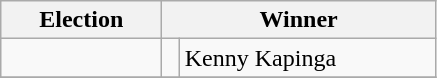<table class=wikitable>
<tr>
<th width=100>Election</th>
<th width=175 colspan=2>Winner</th>
</tr>
<tr>
<td></td>
<td bgcolor=></td>
<td>Kenny Kapinga</td>
</tr>
<tr>
</tr>
</table>
